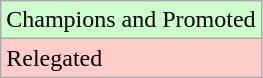<table class="wikitable">
<tr width=10px bgcolor="#ccffcc">
<td>Champions and Promoted</td>
</tr>
<tr width=10px bgcolor="#ffcccc">
<td>Relegated</td>
</tr>
</table>
